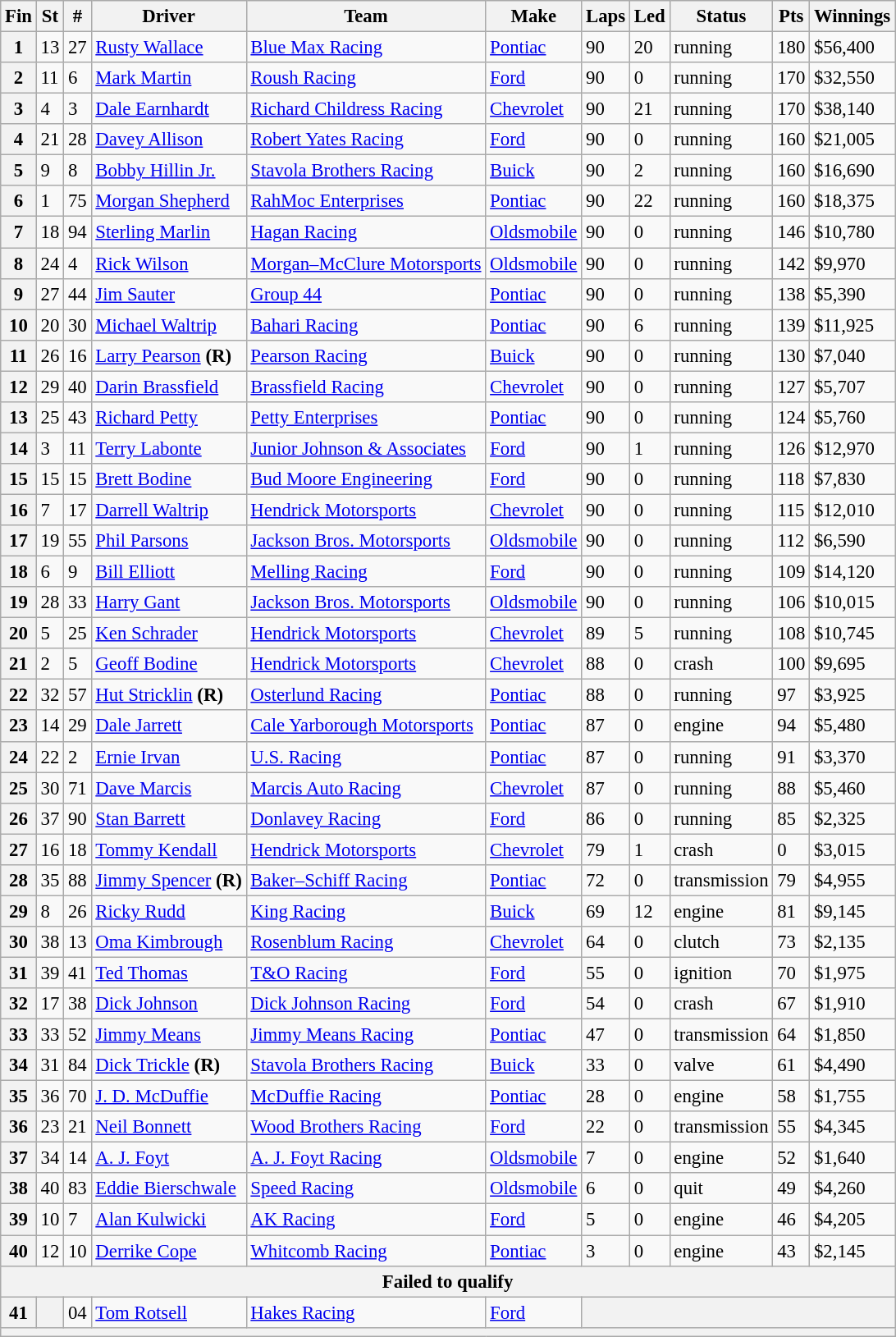<table class="wikitable" style="font-size:95%">
<tr>
<th>Fin</th>
<th>St</th>
<th>#</th>
<th>Driver</th>
<th>Team</th>
<th>Make</th>
<th>Laps</th>
<th>Led</th>
<th>Status</th>
<th>Pts</th>
<th>Winnings</th>
</tr>
<tr>
<th>1</th>
<td>13</td>
<td>27</td>
<td><a href='#'>Rusty Wallace</a></td>
<td><a href='#'>Blue Max Racing</a></td>
<td><a href='#'>Pontiac</a></td>
<td>90</td>
<td>20</td>
<td>running</td>
<td>180</td>
<td>$56,400</td>
</tr>
<tr>
<th>2</th>
<td>11</td>
<td>6</td>
<td><a href='#'>Mark Martin</a></td>
<td><a href='#'>Roush Racing</a></td>
<td><a href='#'>Ford</a></td>
<td>90</td>
<td>0</td>
<td>running</td>
<td>170</td>
<td>$32,550</td>
</tr>
<tr>
<th>3</th>
<td>4</td>
<td>3</td>
<td><a href='#'>Dale Earnhardt</a></td>
<td><a href='#'>Richard Childress Racing</a></td>
<td><a href='#'>Chevrolet</a></td>
<td>90</td>
<td>21</td>
<td>running</td>
<td>170</td>
<td>$38,140</td>
</tr>
<tr>
<th>4</th>
<td>21</td>
<td>28</td>
<td><a href='#'>Davey Allison</a></td>
<td><a href='#'>Robert Yates Racing</a></td>
<td><a href='#'>Ford</a></td>
<td>90</td>
<td>0</td>
<td>running</td>
<td>160</td>
<td>$21,005</td>
</tr>
<tr>
<th>5</th>
<td>9</td>
<td>8</td>
<td><a href='#'>Bobby Hillin Jr.</a></td>
<td><a href='#'>Stavola Brothers Racing</a></td>
<td><a href='#'>Buick</a></td>
<td>90</td>
<td>2</td>
<td>running</td>
<td>160</td>
<td>$16,690</td>
</tr>
<tr>
<th>6</th>
<td>1</td>
<td>75</td>
<td><a href='#'>Morgan Shepherd</a></td>
<td><a href='#'>RahMoc Enterprises</a></td>
<td><a href='#'>Pontiac</a></td>
<td>90</td>
<td>22</td>
<td>running</td>
<td>160</td>
<td>$18,375</td>
</tr>
<tr>
<th>7</th>
<td>18</td>
<td>94</td>
<td><a href='#'>Sterling Marlin</a></td>
<td><a href='#'>Hagan Racing</a></td>
<td><a href='#'>Oldsmobile</a></td>
<td>90</td>
<td>0</td>
<td>running</td>
<td>146</td>
<td>$10,780</td>
</tr>
<tr>
<th>8</th>
<td>24</td>
<td>4</td>
<td><a href='#'>Rick Wilson</a></td>
<td><a href='#'>Morgan–McClure Motorsports</a></td>
<td><a href='#'>Oldsmobile</a></td>
<td>90</td>
<td>0</td>
<td>running</td>
<td>142</td>
<td>$9,970</td>
</tr>
<tr>
<th>9</th>
<td>27</td>
<td>44</td>
<td><a href='#'>Jim Sauter</a></td>
<td><a href='#'>Group 44</a></td>
<td><a href='#'>Pontiac</a></td>
<td>90</td>
<td>0</td>
<td>running</td>
<td>138</td>
<td>$5,390</td>
</tr>
<tr>
<th>10</th>
<td>20</td>
<td>30</td>
<td><a href='#'>Michael Waltrip</a></td>
<td><a href='#'>Bahari Racing</a></td>
<td><a href='#'>Pontiac</a></td>
<td>90</td>
<td>6</td>
<td>running</td>
<td>139</td>
<td>$11,925</td>
</tr>
<tr>
<th>11</th>
<td>26</td>
<td>16</td>
<td><a href='#'>Larry Pearson</a> <strong>(R)</strong></td>
<td><a href='#'>Pearson Racing</a></td>
<td><a href='#'>Buick</a></td>
<td>90</td>
<td>0</td>
<td>running</td>
<td>130</td>
<td>$7,040</td>
</tr>
<tr>
<th>12</th>
<td>29</td>
<td>40</td>
<td><a href='#'>Darin Brassfield</a></td>
<td><a href='#'>Brassfield Racing</a></td>
<td><a href='#'>Chevrolet</a></td>
<td>90</td>
<td>0</td>
<td>running</td>
<td>127</td>
<td>$5,707</td>
</tr>
<tr>
<th>13</th>
<td>25</td>
<td>43</td>
<td><a href='#'>Richard Petty</a></td>
<td><a href='#'>Petty Enterprises</a></td>
<td><a href='#'>Pontiac</a></td>
<td>90</td>
<td>0</td>
<td>running</td>
<td>124</td>
<td>$5,760</td>
</tr>
<tr>
<th>14</th>
<td>3</td>
<td>11</td>
<td><a href='#'>Terry Labonte</a></td>
<td><a href='#'>Junior Johnson & Associates</a></td>
<td><a href='#'>Ford</a></td>
<td>90</td>
<td>1</td>
<td>running</td>
<td>126</td>
<td>$12,970</td>
</tr>
<tr>
<th>15</th>
<td>15</td>
<td>15</td>
<td><a href='#'>Brett Bodine</a></td>
<td><a href='#'>Bud Moore Engineering</a></td>
<td><a href='#'>Ford</a></td>
<td>90</td>
<td>0</td>
<td>running</td>
<td>118</td>
<td>$7,830</td>
</tr>
<tr>
<th>16</th>
<td>7</td>
<td>17</td>
<td><a href='#'>Darrell Waltrip</a></td>
<td><a href='#'>Hendrick Motorsports</a></td>
<td><a href='#'>Chevrolet</a></td>
<td>90</td>
<td>0</td>
<td>running</td>
<td>115</td>
<td>$12,010</td>
</tr>
<tr>
<th>17</th>
<td>19</td>
<td>55</td>
<td><a href='#'>Phil Parsons</a></td>
<td><a href='#'>Jackson Bros. Motorsports</a></td>
<td><a href='#'>Oldsmobile</a></td>
<td>90</td>
<td>0</td>
<td>running</td>
<td>112</td>
<td>$6,590</td>
</tr>
<tr>
<th>18</th>
<td>6</td>
<td>9</td>
<td><a href='#'>Bill Elliott</a></td>
<td><a href='#'>Melling Racing</a></td>
<td><a href='#'>Ford</a></td>
<td>90</td>
<td>0</td>
<td>running</td>
<td>109</td>
<td>$14,120</td>
</tr>
<tr>
<th>19</th>
<td>28</td>
<td>33</td>
<td><a href='#'>Harry Gant</a></td>
<td><a href='#'>Jackson Bros. Motorsports</a></td>
<td><a href='#'>Oldsmobile</a></td>
<td>90</td>
<td>0</td>
<td>running</td>
<td>106</td>
<td>$10,015</td>
</tr>
<tr>
<th>20</th>
<td>5</td>
<td>25</td>
<td><a href='#'>Ken Schrader</a></td>
<td><a href='#'>Hendrick Motorsports</a></td>
<td><a href='#'>Chevrolet</a></td>
<td>89</td>
<td>5</td>
<td>running</td>
<td>108</td>
<td>$10,745</td>
</tr>
<tr>
<th>21</th>
<td>2</td>
<td>5</td>
<td><a href='#'>Geoff Bodine</a></td>
<td><a href='#'>Hendrick Motorsports</a></td>
<td><a href='#'>Chevrolet</a></td>
<td>88</td>
<td>0</td>
<td>crash</td>
<td>100</td>
<td>$9,695</td>
</tr>
<tr>
<th>22</th>
<td>32</td>
<td>57</td>
<td><a href='#'>Hut Stricklin</a> <strong>(R)</strong></td>
<td><a href='#'>Osterlund Racing</a></td>
<td><a href='#'>Pontiac</a></td>
<td>88</td>
<td>0</td>
<td>running</td>
<td>97</td>
<td>$3,925</td>
</tr>
<tr>
<th>23</th>
<td>14</td>
<td>29</td>
<td><a href='#'>Dale Jarrett</a></td>
<td><a href='#'>Cale Yarborough Motorsports</a></td>
<td><a href='#'>Pontiac</a></td>
<td>87</td>
<td>0</td>
<td>engine</td>
<td>94</td>
<td>$5,480</td>
</tr>
<tr>
<th>24</th>
<td>22</td>
<td>2</td>
<td><a href='#'>Ernie Irvan</a></td>
<td><a href='#'>U.S. Racing</a></td>
<td><a href='#'>Pontiac</a></td>
<td>87</td>
<td>0</td>
<td>running</td>
<td>91</td>
<td>$3,370</td>
</tr>
<tr>
<th>25</th>
<td>30</td>
<td>71</td>
<td><a href='#'>Dave Marcis</a></td>
<td><a href='#'>Marcis Auto Racing</a></td>
<td><a href='#'>Chevrolet</a></td>
<td>87</td>
<td>0</td>
<td>running</td>
<td>88</td>
<td>$5,460</td>
</tr>
<tr>
<th>26</th>
<td>37</td>
<td>90</td>
<td><a href='#'>Stan Barrett</a></td>
<td><a href='#'>Donlavey Racing</a></td>
<td><a href='#'>Ford</a></td>
<td>86</td>
<td>0</td>
<td>running</td>
<td>85</td>
<td>$2,325</td>
</tr>
<tr>
<th>27</th>
<td>16</td>
<td>18</td>
<td><a href='#'>Tommy Kendall</a></td>
<td><a href='#'>Hendrick Motorsports</a></td>
<td><a href='#'>Chevrolet</a></td>
<td>79</td>
<td>1</td>
<td>crash</td>
<td>0</td>
<td>$3,015</td>
</tr>
<tr>
<th>28</th>
<td>35</td>
<td>88</td>
<td><a href='#'>Jimmy Spencer</a> <strong>(R)</strong></td>
<td><a href='#'>Baker–Schiff Racing</a></td>
<td><a href='#'>Pontiac</a></td>
<td>72</td>
<td>0</td>
<td>transmission</td>
<td>79</td>
<td>$4,955</td>
</tr>
<tr>
<th>29</th>
<td>8</td>
<td>26</td>
<td><a href='#'>Ricky Rudd</a></td>
<td><a href='#'>King Racing</a></td>
<td><a href='#'>Buick</a></td>
<td>69</td>
<td>12</td>
<td>engine</td>
<td>81</td>
<td>$9,145</td>
</tr>
<tr>
<th>30</th>
<td>38</td>
<td>13</td>
<td><a href='#'>Oma Kimbrough</a></td>
<td><a href='#'>Rosenblum Racing</a></td>
<td><a href='#'>Chevrolet</a></td>
<td>64</td>
<td>0</td>
<td>clutch</td>
<td>73</td>
<td>$2,135</td>
</tr>
<tr>
<th>31</th>
<td>39</td>
<td>41</td>
<td><a href='#'>Ted Thomas</a></td>
<td><a href='#'>T&O Racing</a></td>
<td><a href='#'>Ford</a></td>
<td>55</td>
<td>0</td>
<td>ignition</td>
<td>70</td>
<td>$1,975</td>
</tr>
<tr>
<th>32</th>
<td>17</td>
<td>38</td>
<td><a href='#'>Dick Johnson</a></td>
<td><a href='#'>Dick Johnson Racing</a></td>
<td><a href='#'>Ford</a></td>
<td>54</td>
<td>0</td>
<td>crash</td>
<td>67</td>
<td>$1,910</td>
</tr>
<tr>
<th>33</th>
<td>33</td>
<td>52</td>
<td><a href='#'>Jimmy Means</a></td>
<td><a href='#'>Jimmy Means Racing</a></td>
<td><a href='#'>Pontiac</a></td>
<td>47</td>
<td>0</td>
<td>transmission</td>
<td>64</td>
<td>$1,850</td>
</tr>
<tr>
<th>34</th>
<td>31</td>
<td>84</td>
<td><a href='#'>Dick Trickle</a> <strong>(R)</strong></td>
<td><a href='#'>Stavola Brothers Racing</a></td>
<td><a href='#'>Buick</a></td>
<td>33</td>
<td>0</td>
<td>valve</td>
<td>61</td>
<td>$4,490</td>
</tr>
<tr>
<th>35</th>
<td>36</td>
<td>70</td>
<td><a href='#'>J. D. McDuffie</a></td>
<td><a href='#'>McDuffie Racing</a></td>
<td><a href='#'>Pontiac</a></td>
<td>28</td>
<td>0</td>
<td>engine</td>
<td>58</td>
<td>$1,755</td>
</tr>
<tr>
<th>36</th>
<td>23</td>
<td>21</td>
<td><a href='#'>Neil Bonnett</a></td>
<td><a href='#'>Wood Brothers Racing</a></td>
<td><a href='#'>Ford</a></td>
<td>22</td>
<td>0</td>
<td>transmission</td>
<td>55</td>
<td>$4,345</td>
</tr>
<tr>
<th>37</th>
<td>34</td>
<td>14</td>
<td><a href='#'>A. J. Foyt</a></td>
<td><a href='#'>A. J. Foyt Racing</a></td>
<td><a href='#'>Oldsmobile</a></td>
<td>7</td>
<td>0</td>
<td>engine</td>
<td>52</td>
<td>$1,640</td>
</tr>
<tr>
<th>38</th>
<td>40</td>
<td>83</td>
<td><a href='#'>Eddie Bierschwale</a></td>
<td><a href='#'>Speed Racing</a></td>
<td><a href='#'>Oldsmobile</a></td>
<td>6</td>
<td>0</td>
<td>quit</td>
<td>49</td>
<td>$4,260</td>
</tr>
<tr>
<th>39</th>
<td>10</td>
<td>7</td>
<td><a href='#'>Alan Kulwicki</a></td>
<td><a href='#'>AK Racing</a></td>
<td><a href='#'>Ford</a></td>
<td>5</td>
<td>0</td>
<td>engine</td>
<td>46</td>
<td>$4,205</td>
</tr>
<tr>
<th>40</th>
<td>12</td>
<td>10</td>
<td><a href='#'>Derrike Cope</a></td>
<td><a href='#'>Whitcomb Racing</a></td>
<td><a href='#'>Pontiac</a></td>
<td>3</td>
<td>0</td>
<td>engine</td>
<td>43</td>
<td>$2,145</td>
</tr>
<tr>
<th colspan="11">Failed to qualify</th>
</tr>
<tr>
<th>41</th>
<th></th>
<td>04</td>
<td><a href='#'>Tom Rotsell</a></td>
<td><a href='#'>Hakes Racing</a></td>
<td><a href='#'>Ford</a></td>
<th colspan="5"></th>
</tr>
<tr>
<th colspan="11"></th>
</tr>
</table>
